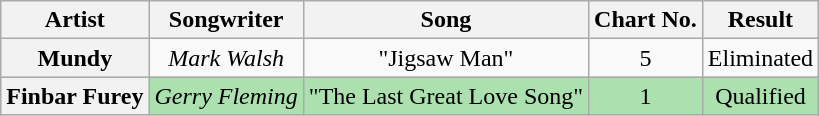<table class="wikitable plainrowheaders" style="text-align:center;">
<tr>
<th>Artist</th>
<th>Songwriter</th>
<th>Song</th>
<th>Chart No.</th>
<th>Result</th>
</tr>
<tr>
<th scope="row">Mundy</th>
<td><em>Mark Walsh</em></td>
<td>"Jigsaw Man"</td>
<td>5</td>
<td>Eliminated</td>
</tr>
<tr style="background:#ACE1AF;">
<th scope="row">Finbar Furey</th>
<td><em>Gerry Fleming</em></td>
<td>"The Last Great Love Song"</td>
<td>1</td>
<td>Qualified</td>
</tr>
</table>
